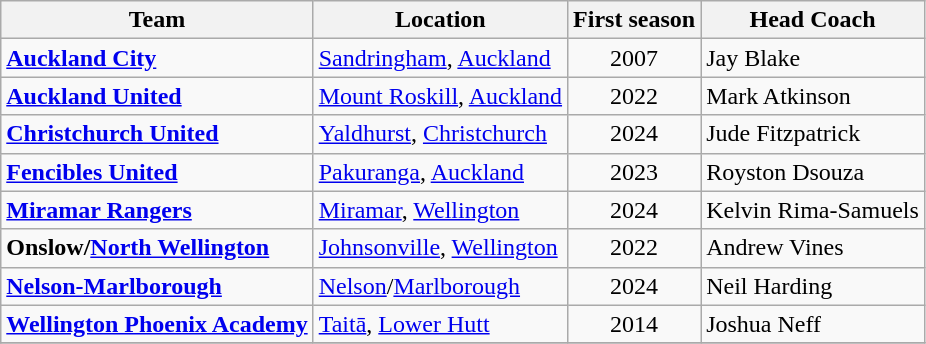<table class="wikitable" text-align:left;">
<tr>
<th>Team</th>
<th>Location</th>
<th>First season</th>
<th>Head Coach</th>
</tr>
<tr>
<td><strong><a href='#'>Auckland City</a></strong></td>
<td><a href='#'>Sandringham</a>, <a href='#'>Auckland</a></td>
<td align=center>2007</td>
<td> Jay Blake</td>
</tr>
<tr>
<td><strong><a href='#'>Auckland United</a></strong></td>
<td><a href='#'>Mount Roskill</a>, <a href='#'>Auckland</a></td>
<td align=center>2022</td>
<td> Mark Atkinson</td>
</tr>
<tr>
<td><strong><a href='#'>Christchurch United</a></strong></td>
<td><a href='#'>Yaldhurst</a>, <a href='#'>Christchurch</a></td>
<td align=center>2024</td>
<td> Jude Fitzpatrick</td>
</tr>
<tr>
<td><strong><a href='#'>Fencibles United</a></strong></td>
<td><a href='#'>Pakuranga</a>, <a href='#'>Auckland</a></td>
<td align=center>2023</td>
<td> Royston Dsouza</td>
</tr>
<tr>
<td><strong><a href='#'>Miramar Rangers</a></strong></td>
<td><a href='#'>Miramar</a>, <a href='#'>Wellington</a></td>
<td align=center>2024</td>
<td> Kelvin Rima-Samuels</td>
</tr>
<tr>
<td><strong>Onslow/<a href='#'>North Wellington</a></strong></td>
<td><a href='#'>Johnsonville</a>, <a href='#'>Wellington</a></td>
<td align=center>2022</td>
<td> Andrew Vines</td>
</tr>
<tr>
<td><strong><a href='#'>Nelson-Marlborough</a></strong></td>
<td><a href='#'>Nelson</a>/<a href='#'>Marlborough</a></td>
<td align=center>2024</td>
<td> Neil Harding</td>
</tr>
<tr>
<td><strong><a href='#'>Wellington Phoenix Academy</a></strong></td>
<td><a href='#'>Taitā</a>, <a href='#'>Lower Hutt</a></td>
<td align=center>2014</td>
<td> Joshua Neff</td>
</tr>
<tr>
</tr>
</table>
